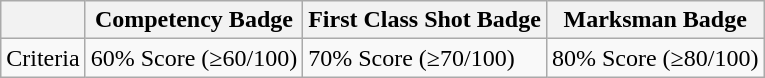<table class="wikitable">
<tr>
<th></th>
<th>Competency Badge</th>
<th>First Class Shot Badge</th>
<th>Marksman Badge</th>
</tr>
<tr>
<td>Criteria</td>
<td>60% Score (≥60/100)</td>
<td>70% Score (≥70/100)</td>
<td>80% Score (≥80/100)</td>
</tr>
</table>
